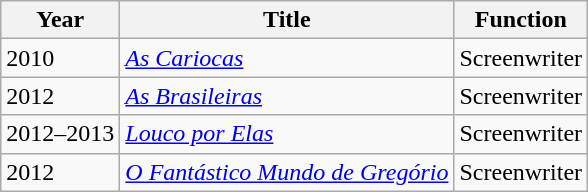<table class="wikitable">
<tr>
<th>Year</th>
<th>Title</th>
<th>Function</th>
</tr>
<tr>
<td>2010</td>
<td><em><a href='#'>As Cariocas</a></em></td>
<td>Screenwriter</td>
</tr>
<tr>
<td>2012</td>
<td><em><a href='#'>As Brasileiras</a></em></td>
<td>Screenwriter</td>
</tr>
<tr>
<td>2012–2013</td>
<td><em><a href='#'>Louco por Elas</a></em></td>
<td>Screenwriter</td>
</tr>
<tr>
<td>2012</td>
<td><em><a href='#'>O Fantástico Mundo de Gregório</a></em></td>
<td>Screenwriter</td>
</tr>
</table>
